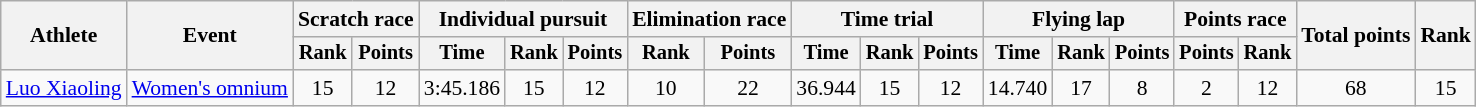<table class="wikitable" style="font-size:90%">
<tr>
<th rowspan="2">Athlete</th>
<th rowspan="2">Event</th>
<th colspan=2>Scratch race</th>
<th colspan=3>Individual pursuit</th>
<th colspan=2>Elimination race</th>
<th colspan=3>Time trial</th>
<th colspan=3>Flying lap</th>
<th colspan=2>Points race</th>
<th rowspan=2>Total points</th>
<th rowspan=2>Rank</th>
</tr>
<tr style="font-size:95%">
<th>Rank</th>
<th>Points</th>
<th>Time</th>
<th>Rank</th>
<th>Points</th>
<th>Rank</th>
<th>Points</th>
<th>Time</th>
<th>Rank</th>
<th>Points</th>
<th>Time</th>
<th>Rank</th>
<th>Points</th>
<th>Points</th>
<th>Rank</th>
</tr>
<tr align=center>
<td align=left><a href='#'>Luo Xiaoling</a></td>
<td align=left><a href='#'>Women's omnium</a></td>
<td>15</td>
<td>12</td>
<td>3:45.186</td>
<td>15</td>
<td>12</td>
<td>10</td>
<td>22</td>
<td>36.944</td>
<td>15</td>
<td>12</td>
<td>14.740</td>
<td>17</td>
<td>8</td>
<td>2</td>
<td>12</td>
<td>68</td>
<td>15</td>
</tr>
</table>
